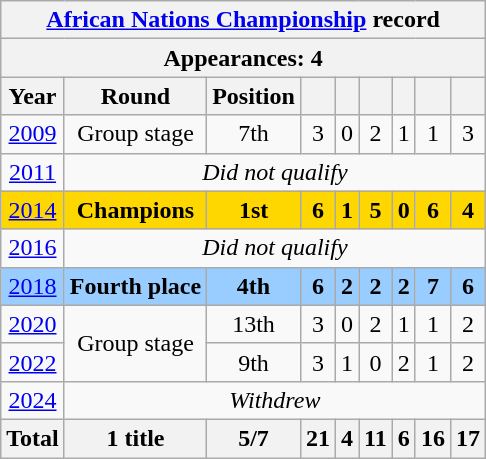<table class="wikitable" style="text-align: center;">
<tr>
<th colspan=9><a href='#'>African Nations Championship</a> record</th>
</tr>
<tr>
<th colspan=9>Appearances: 4</th>
</tr>
<tr>
<th>Year</th>
<th>Round</th>
<th>Position</th>
<th></th>
<th></th>
<th></th>
<th></th>
<th></th>
<th></th>
</tr>
<tr>
<td> <a href='#'>2009</a></td>
<td>Group stage</td>
<td>7th</td>
<td>3</td>
<td>0</td>
<td>2</td>
<td>1</td>
<td>1</td>
<td>3</td>
</tr>
<tr>
<td> <a href='#'>2011</a></td>
<td colspan=8><em>Did not qualify</em></td>
</tr>
<tr style="background:gold;">
<td> <a href='#'>2014</a></td>
<td><strong>Champions</strong></td>
<td><strong>1st</strong></td>
<td><strong>6</strong></td>
<td><strong>1</strong></td>
<td><strong>5</strong></td>
<td><strong>0</strong></td>
<td><strong>6</strong></td>
<td><strong>4</strong></td>
</tr>
<tr>
<td> <a href='#'>2016</a></td>
<td colspan=8><em>Did not qualify</em></td>
</tr>
<tr style="background:#9acdff;">
<td> <a href='#'>2018</a></td>
<td><strong>Fourth place</strong></td>
<td><strong>4th</strong></td>
<td><strong>6</strong></td>
<td><strong>2</strong></td>
<td><strong>2</strong></td>
<td><strong>2</strong></td>
<td><strong>7</strong></td>
<td><strong>6</strong></td>
</tr>
<tr>
<td> <a href='#'>2020</a></td>
<td rowspan=2>Group stage</td>
<td>13th</td>
<td>3</td>
<td>0</td>
<td>2</td>
<td>1</td>
<td>1</td>
<td>2</td>
</tr>
<tr>
<td> <a href='#'>2022</a></td>
<td>9th</td>
<td>3</td>
<td>1</td>
<td>0</td>
<td>2</td>
<td>1</td>
<td>2</td>
</tr>
<tr>
<td>   <a href='#'>2024</a></td>
<td colspan="8"><em>Withdrew</em></td>
</tr>
<tr>
<th>Total</th>
<th>1 title</th>
<th>5/7</th>
<th>21</th>
<th>4</th>
<th>11</th>
<th>6</th>
<th>16</th>
<th>17</th>
</tr>
</table>
